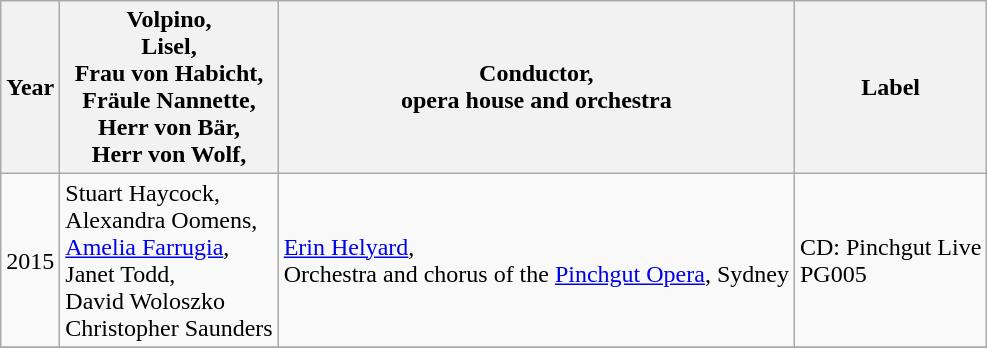<table class="wikitable">
<tr>
<th>Year</th>
<th>Volpino,<br>Lisel,<br>Frau von Habicht,<br>Fräule Nannette,<br> Herr von Bär,<br>Herr von Wolf,</th>
<th>Conductor,<br>opera house and orchestra</th>
<th>Label</th>
</tr>
<tr>
<td>2015</td>
<td>Stuart Haycock,<br>Alexandra Oomens,<br><a href='#'>Amelia Farrugia</a>,<br>Janet Todd,<br>David Woloszko<br>Christopher Saunders<br></td>
<td><a href='#'>Erin Helyard</a>,<br>Orchestra and chorus of the <a href='#'>Pinchgut Opera</a>, Sydney</td>
<td>CD: Pinchgut Live<br>PG005</td>
</tr>
<tr>
</tr>
</table>
